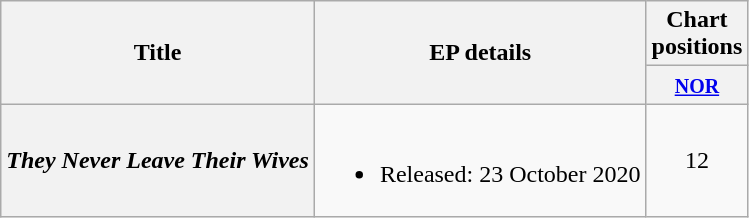<table class="wikitable plainrowheaders" style="text-align:center;">
<tr>
<th rowspan="2">Title</th>
<th rowspan="2">EP details</th>
<th colspan="1">Chart positions</th>
</tr>
<tr>
<th style="width:50px;"><small><a href='#'>NOR</a></small><br></th>
</tr>
<tr>
<th scope="row"><em>They Never Leave Their Wives</em></th>
<td><br><ul><li>Released: 23 October 2020</li></ul></td>
<td>12</td>
</tr>
</table>
